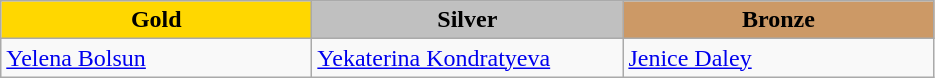<table class="wikitable" style="text-align:left">
<tr align="center">
<td width=200 bgcolor=gold><strong>Gold</strong></td>
<td width=200 bgcolor=silver><strong>Silver</strong></td>
<td width=200 bgcolor=CC9966><strong>Bronze</strong></td>
</tr>
<tr>
<td><a href='#'>Yelena Bolsun</a><br><em></em></td>
<td><a href='#'>Yekaterina Kondratyeva</a><br><em></em></td>
<td><a href='#'>Jenice Daley</a><br><em></em></td>
</tr>
</table>
